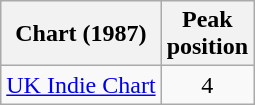<table class="wikitable sortable">
<tr>
<th scope="col">Chart (1987)</th>
<th scope="col">Peak<br>position</th>
</tr>
<tr>
<td><a href='#'>UK Indie Chart</a></td>
<td style="text-align:center;">4</td>
</tr>
</table>
